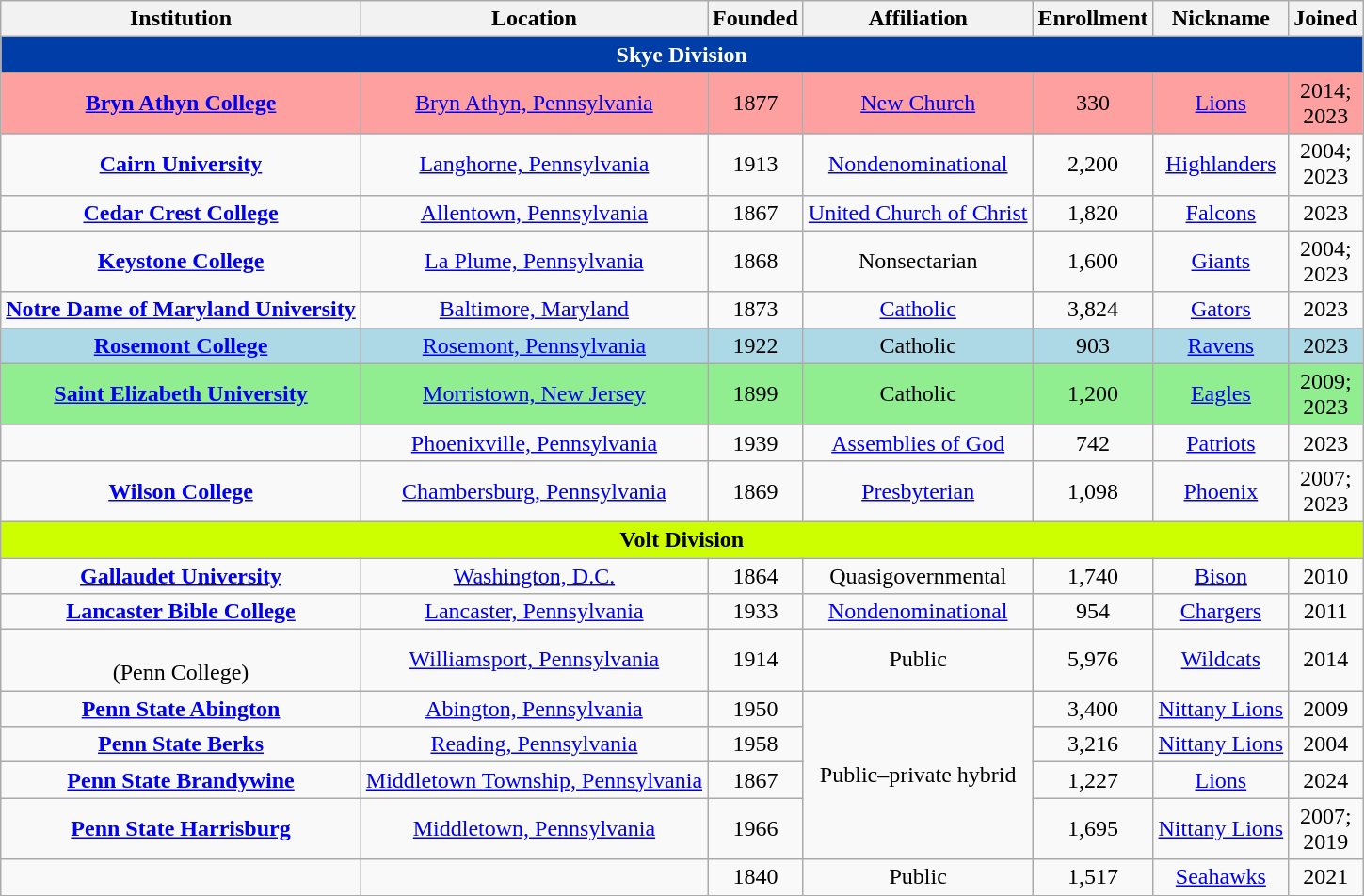<table class="wikitable sortable" style="text-align:center;">
<tr>
<th>Institution</th>
<th>Location</th>
<th>Founded</th>
<th>Affiliation</th>
<th>Enrollment</th>
<th>Nickname</th>
<th>Joined</th>
</tr>
<tr>
<td colspan="7" style="color:#fff; background:#003da7;"><strong>Skye Division</strong></td>
</tr>
<tr bgcolor=#ffa0a0>
<td><strong><a href='#'>Bryn Athyn College</a></strong></td>
<td><a href='#'>Bryn Athyn, Pennsylvania</a></td>
<td>1877</td>
<td><a href='#'>New Church</a></td>
<td>330</td>
<td><a href='#'>Lions</a></td>
<td>2014;<br>2023</td>
</tr>
<tr>
<td><strong><a href='#'>Cairn University</a></strong></td>
<td><a href='#'>Langhorne, Pennsylvania</a></td>
<td>1913</td>
<td><a href='#'>Nondenominational</a></td>
<td>2,200</td>
<td><a href='#'>Highlanders</a></td>
<td>2004;<br>2023</td>
</tr>
<tr>
<td><strong><a href='#'>Cedar Crest College</a></strong></td>
<td><a href='#'>Allentown, Pennsylvania</a></td>
<td>1867</td>
<td><a href='#'>United Church of Christ</a></td>
<td>1,820</td>
<td><a href='#'>Falcons</a></td>
<td>2023</td>
</tr>
<tr>
<td><strong><a href='#'>Keystone College</a></strong></td>
<td><a href='#'>La Plume, Pennsylvania</a></td>
<td>1868</td>
<td>Nonsectarian</td>
<td>1,600</td>
<td><a href='#'>Giants</a></td>
<td>2004;<br>2023</td>
</tr>
<tr>
<td><strong><a href='#'>Notre Dame of Maryland University</a></strong></td>
<td><a href='#'>Baltimore, Maryland</a></td>
<td>1873</td>
<td><a href='#'>Catholic</a><br></td>
<td>3,824</td>
<td><a href='#'>Gators</a></td>
<td>2023</td>
</tr>
<tr bgcolor=#add8e6>
<td><strong><a href='#'>Rosemont College</a></strong></td>
<td><a href='#'>Rosemont, Pennsylvania</a></td>
<td>1922</td>
<td>Catholic<br></td>
<td>903</td>
<td><a href='#'>Ravens</a></td>
<td>2023</td>
</tr>
<tr bgcolor=#90ee90>
<td><strong><a href='#'>Saint Elizabeth University</a></strong></td>
<td><a href='#'>Morristown, New Jersey</a></td>
<td>1899</td>
<td>Catholic<br></td>
<td>1,200</td>
<td><a href='#'>Eagles</a></td>
<td>2009;<br>2023</td>
</tr>
<tr>
<td></td>
<td><a href='#'>Phoenixville, Pennsylvania</a></td>
<td>1939</td>
<td><a href='#'>Assemblies of God</a></td>
<td>742</td>
<td><a href='#'>Patriots</a></td>
<td>2023</td>
</tr>
<tr>
<td><strong><a href='#'>Wilson College</a></strong></td>
<td><a href='#'>Chambersburg, Pennsylvania</a></td>
<td>1869</td>
<td><a href='#'>Presbyterian</a></td>
<td>1,098</td>
<td><a href='#'>Phoenix</a></td>
<td>2007;<br>2023</td>
</tr>
<tr>
<td colspan="7" style="background:#ceff00;"><strong>Volt Division</strong></td>
</tr>
<tr>
<td><strong><a href='#'>Gallaudet University</a></strong></td>
<td><a href='#'>Washington, D.C.</a></td>
<td>1864</td>
<td>Quasigovernmental</td>
<td>1,740</td>
<td><a href='#'>Bison</a></td>
<td>2010</td>
</tr>
<tr>
<td><strong><a href='#'>Lancaster Bible College</a></strong></td>
<td><a href='#'>Lancaster, Pennsylvania</a></td>
<td>1933</td>
<td><a href='#'>Nondenominational</a></td>
<td>954</td>
<td><a href='#'>Chargers</a></td>
<td>2011</td>
</tr>
<tr>
<td><br>(Penn College)</td>
<td><a href='#'>Williamsport, Pennsylvania</a></td>
<td>1914</td>
<td>Public</td>
<td>5,976</td>
<td><a href='#'>Wildcats</a></td>
<td>2014</td>
</tr>
<tr>
<td><strong><a href='#'>Penn State Abington</a></strong></td>
<td><a href='#'>Abington, Pennsylvania</a></td>
<td>1950</td>
<td rowspan="4">Public–private hybrid</td>
<td>3,400</td>
<td><a href='#'>Nittany Lions</a></td>
<td>2009</td>
</tr>
<tr>
<td><strong><a href='#'>Penn State Berks</a></strong></td>
<td><a href='#'>Reading, Pennsylvania</a></td>
<td>1958</td>
<td>3,216</td>
<td><a href='#'>Nittany Lions</a></td>
<td>2004</td>
</tr>
<tr>
<td><strong><a href='#'>Penn State Brandywine</a></strong></td>
<td><a href='#'>Middletown Township, Pennsylvania</a></td>
<td>1867</td>
<td>1,227</td>
<td><a href='#'>Lions</a></td>
<td>2024</td>
</tr>
<tr>
<td><strong><a href='#'>Penn State Harrisburg</a></strong></td>
<td><a href='#'>Middletown, Pennsylvania</a></td>
<td>1966</td>
<td>1,695</td>
<td><a href='#'>Nittany Lions</a></td>
<td>2007;<br>2019</td>
</tr>
<tr>
<td></td>
<td></td>
<td>1840</td>
<td>Public</td>
<td>1,517</td>
<td><a href='#'>Seahawks</a></td>
<td>2021</td>
</tr>
</table>
